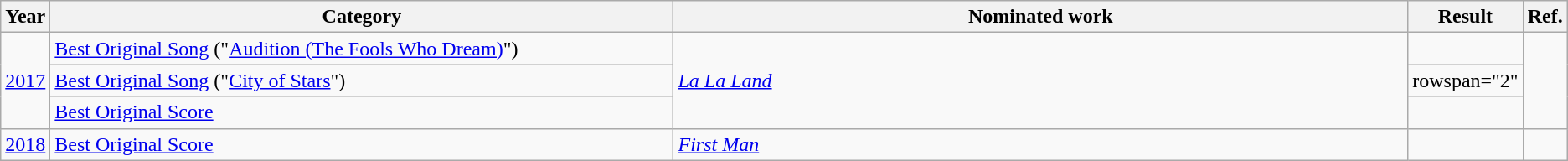<table class=wikitable>
<tr>
<th scope="col" style="width:1em;">Year</th>
<th scope="col" style="width:33em;">Category</th>
<th scope="col" style="width:39em;">Nominated work</th>
<th scope="col" style="width:5em;">Result</th>
<th scope="col" style="width:1em;">Ref.</th>
</tr>
<tr>
<td rowspan="3"><a href='#'>2017</a></td>
<td><a href='#'>Best Original Song</a> ("<a href='#'>Audition (The Fools Who Dream)</a>")</td>
<td rowspan="3"><em><a href='#'>La La Land</a></em></td>
<td></td>
<td rowspan="3"></td>
</tr>
<tr>
<td><a href='#'>Best Original Song</a> ("<a href='#'>City of Stars</a>")</td>
<td>rowspan="2" </td>
</tr>
<tr>
<td><a href='#'>Best Original Score</a></td>
</tr>
<tr>
<td><a href='#'>2018</a></td>
<td><a href='#'>Best Original Score</a></td>
<td><em><a href='#'>First Man</a></em></td>
<td></td>
<td style="text-align:center;"></td>
</tr>
</table>
